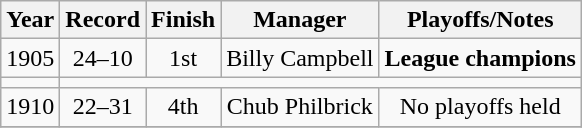<table class="wikitable" style="text-align:center">
<tr>
<th>Year</th>
<th>Record</th>
<th>Finish</th>
<th>Manager</th>
<th>Playoffs/Notes</th>
</tr>
<tr align=center>
<td>1905</td>
<td>24–10</td>
<td>1st</td>
<td>Billy Campbell</td>
<td><strong>League champions</strong></td>
</tr>
<tr align=center>
<td></td>
</tr>
<tr align=center>
<td>1910</td>
<td>22–31</td>
<td>4th</td>
<td>Chub Philbrick</td>
<td>No playoffs held</td>
</tr>
<tr align=center>
</tr>
</table>
